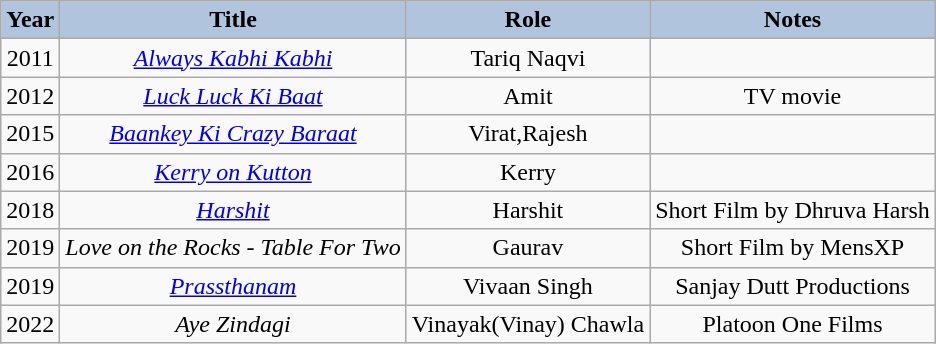<table class="wikitable sortable" style=text-align:center>
<tr>
<th style=background:#B0C4DE>Year</th>
<th style=background:#B0C4DE>Title</th>
<th style=background:#B0C4DE>Role</th>
<th style=background:#B0C4DE>Notes</th>
</tr>
<tr>
<td>2011</td>
<td><em><a href='#'>Always Kabhi Kabhi</a></em></td>
<td>Tariq Naqvi</td>
<td></td>
</tr>
<tr>
<td>2012</td>
<td><em><a href='#'>Luck Luck Ki Baat</a></em></td>
<td>Amit</td>
<td>TV movie</td>
</tr>
<tr>
<td>2015</td>
<td><em><a href='#'>Baankey Ki Crazy Baraat</a></em></td>
<td>Virat,Rajesh</td>
<td></td>
</tr>
<tr>
<td>2016</td>
<td><em><a href='#'>Kerry on Kutton</a></em></td>
<td>Kerry</td>
<td></td>
</tr>
<tr>
<td>2018</td>
<td><em><a href='#'>Harshit</a></em></td>
<td>Harshit</td>
<td>Short Film by Dhruva Harsh</td>
</tr>
<tr>
<td>2019</td>
<td><em>Love on the Rocks - Table For Two</em></td>
<td>Gaurav</td>
<td>Short Film by MensXP</td>
</tr>
<tr>
<td>2019</td>
<td><em><a href='#'>Prassthanam</a></em></td>
<td>Vivaan Singh</td>
<td>Sanjay Dutt Productions</td>
</tr>
<tr>
<td>2022</td>
<td><em>Aye Zindagi</em></td>
<td>Vinayak(Vinay) Chawla</td>
<td>Platoon One Films</td>
</tr>
</table>
